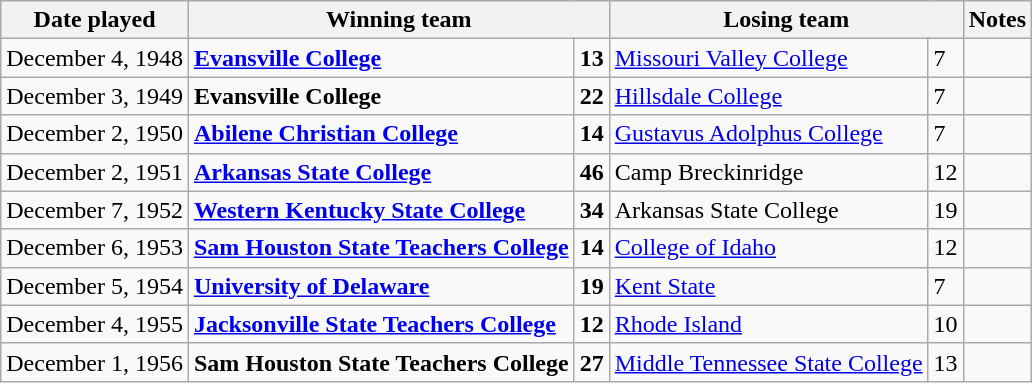<table class="wikitable">
<tr>
<th>Date played</th>
<th colspan="2">Winning team</th>
<th colspan="2">Losing team</th>
<th>Notes</th>
</tr>
<tr>
<td>December 4, 1948</td>
<td><strong><a href='#'>Evansville College</a></strong></td>
<td><strong>13</strong></td>
<td><a href='#'>Missouri Valley College</a></td>
<td>7</td>
<td></td>
</tr>
<tr>
<td>December 3, 1949</td>
<td><strong>Evansville College</strong></td>
<td><strong>22</strong></td>
<td><a href='#'>Hillsdale College</a></td>
<td>7</td>
<td></td>
</tr>
<tr>
<td>December 2, 1950</td>
<td><strong><a href='#'>Abilene Christian College</a></strong></td>
<td><strong>14</strong></td>
<td><a href='#'>Gustavus Adolphus College</a></td>
<td>7</td>
<td></td>
</tr>
<tr>
<td>December 2, 1951</td>
<td><strong><a href='#'>Arkansas State College</a></strong></td>
<td><strong>46</strong></td>
<td>Camp Breckinridge</td>
<td>12</td>
<td></td>
</tr>
<tr>
<td>December 7, 1952</td>
<td><strong><a href='#'>Western Kentucky State College</a></strong></td>
<td><strong>34</strong></td>
<td>Arkansas State College</td>
<td>19</td>
<td></td>
</tr>
<tr>
<td>December 6, 1953</td>
<td><strong> <a href='#'>Sam Houston State Teachers College</a></strong></td>
<td><strong>14</strong></td>
<td><a href='#'>College of Idaho</a></td>
<td>12</td>
<td></td>
</tr>
<tr>
<td>December 5, 1954</td>
<td><strong><a href='#'>University of Delaware</a></strong></td>
<td><strong>19</strong></td>
<td><a href='#'>Kent State</a></td>
<td>7</td>
<td></td>
</tr>
<tr>
<td>December 4, 1955</td>
<td><strong><a href='#'>Jacksonville State Teachers College</a></strong></td>
<td><strong>12</strong></td>
<td><a href='#'>Rhode Island</a></td>
<td>10</td>
<td></td>
</tr>
<tr>
<td>December 1, 1956</td>
<td><strong>Sam Houston State Teachers College</strong></td>
<td><strong>27</strong></td>
<td><a href='#'>Middle Tennessee State College</a></td>
<td>13</td>
<td></td>
</tr>
</table>
